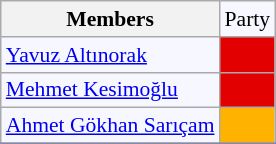<table class=wikitable style="border:1px solid #8888aa; background-color:#f7f8ff; padding:0px; font-size:90%;">
<tr>
<th>Members</th>
<td>Party</td>
</tr>
<tr>
<td><a href='#'>Yavuz Altınorak</a></td>
<td style="background: #e30000"></td>
</tr>
<tr>
<td><a href='#'>Mehmet Kesimoğlu</a></td>
<td style="background: #e30000"></td>
</tr>
<tr>
<td><a href='#'>Ahmet Gökhan Sarıçam</a></td>
<td style="background: #ffb300"></td>
</tr>
<tr>
</tr>
</table>
